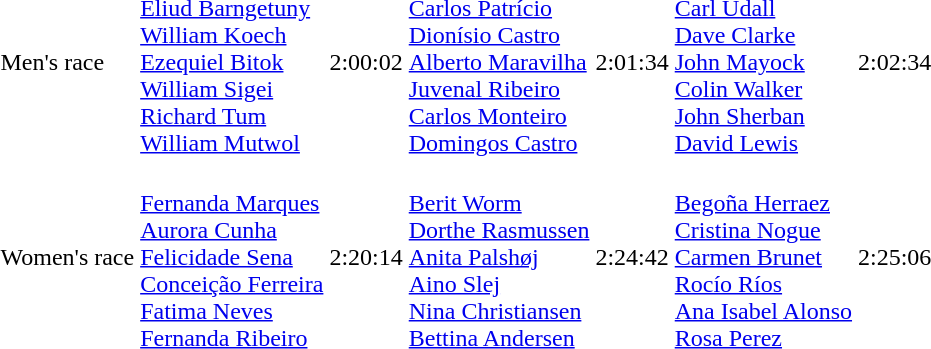<table>
<tr>
<td>Men's race</td>
<td><br><a href='#'>Eliud Barngetuny</a><br><a href='#'>William Koech</a><br><a href='#'>Ezequiel Bitok</a><br><a href='#'>William Sigei</a><br><a href='#'>Richard Tum</a><br><a href='#'>William Mutwol</a></td>
<td>2:00:02</td>
<td><br><a href='#'>Carlos Patrício</a><br><a href='#'>Dionísio Castro</a><br><a href='#'>Alberto Maravilha</a><br><a href='#'>Juvenal Ribeiro</a><br><a href='#'>Carlos Monteiro</a><br><a href='#'>Domingos Castro</a></td>
<td>2:01:34</td>
<td><br><a href='#'>Carl Udall</a><br><a href='#'>Dave Clarke</a><br><a href='#'>John Mayock</a><br><a href='#'>Colin Walker</a><br><a href='#'>John Sherban</a><br><a href='#'>David Lewis</a></td>
<td>2:02:34</td>
</tr>
<tr>
<td>Women's race</td>
<td><br><a href='#'>Fernanda Marques</a><br><a href='#'>Aurora Cunha</a><br><a href='#'>Felicidade Sena</a><br><a href='#'>Conceição Ferreira</a><br><a href='#'>Fatima Neves</a><br><a href='#'>Fernanda Ribeiro</a></td>
<td>2:20:14</td>
<td><br><a href='#'>Berit Worm</a><br><a href='#'>Dorthe Rasmussen</a><br><a href='#'>Anita Palshøj</a><br><a href='#'>Aino Slej</a><br><a href='#'>Nina Christiansen</a><br><a href='#'>Bettina Andersen</a></td>
<td>2:24:42</td>
<td><br><a href='#'>Begoña Herraez</a><br><a href='#'>Cristina Nogue</a><br><a href='#'>Carmen Brunet</a><br><a href='#'>Rocío Ríos</a><br><a href='#'>Ana Isabel Alonso</a><br><a href='#'>Rosa Perez</a></td>
<td>2:25:06</td>
</tr>
</table>
